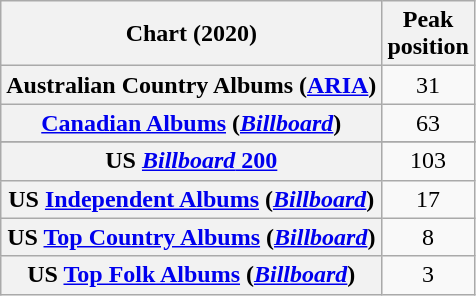<table class="wikitable sortable plainrowheaders" style="text-align:center">
<tr>
<th scope="col">Chart (2020)</th>
<th scope="col">Peak<br> position</th>
</tr>
<tr>
<th scope="row">Australian Country Albums (<a href='#'>ARIA</a>)</th>
<td>31</td>
</tr>
<tr>
<th scope="row"><a href='#'>Canadian Albums</a> (<em><a href='#'>Billboard</a></em>)</th>
<td>63</td>
</tr>
<tr>
</tr>
<tr>
<th scope="row">US <a href='#'><em>Billboard</em> 200</a></th>
<td>103</td>
</tr>
<tr>
<th scope="row">US <a href='#'>Independent Albums</a> (<em><a href='#'>Billboard</a></em>)</th>
<td>17</td>
</tr>
<tr>
<th scope="row">US <a href='#'>Top Country Albums</a> (<em><a href='#'>Billboard</a></em>)</th>
<td>8</td>
</tr>
<tr>
<th scope="row">US <a href='#'>Top Folk Albums</a> (<em><a href='#'>Billboard</a></em>)</th>
<td>3</td>
</tr>
</table>
